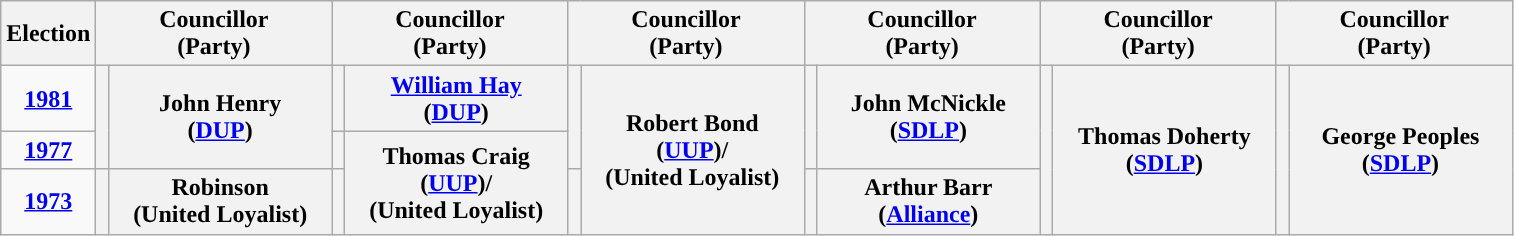<table class="wikitable" style="text-align:center">
<tr>
<th scope="col" width="50">Election</th>
<th scope="col" width="150" colspan = "2">Councillor<br> (Party)</th>
<th scope="col" width="150" colspan = "2">Councillor<br> (Party)</th>
<th scope="col" width="150" colspan = "2">Councillor<br> (Party)</th>
<th scope="col" width="150" colspan = "2">Councillor<br> (Party)</th>
<th scope="col" width="150" colspan = "2">Councillor<br> (Party)</th>
<th scope="col" width="150" colspan = "2">Councillor<br> (Party)</th>
</tr>
<tr>
<td><strong><a href='#'>1981</a></strong></td>
<th rowspan="2" width="1" style="background-color: "></th>
<th rowspan = "2">John Henry <br> (<a href='#'>DUP</a>)</th>
<th rowspan="1" width="1" style="background-color: "></th>
<th rowspan = "1"><a href='#'>William Hay</a> <br> (<a href='#'>DUP</a>)</th>
<th rowspan="2" width="1" style="background-color: "></th>
<th rowspan = "3">Robert Bond <br> (<a href='#'>UUP</a>)/ <br> (United Loyalist)</th>
<th rowspan="2" width="1" style="background-color: "></th>
<th rowspan = "2">John McNickle <br> (<a href='#'>SDLP</a>)</th>
<th rowspan="3" width="1" style="background-color: "></th>
<th rowspan = "3">Thomas Doherty <br> (<a href='#'>SDLP</a>)</th>
<th rowspan="3" width="1" style="background-color: "></th>
<th rowspan = "3">George Peoples <br> (<a href='#'>SDLP</a>)</th>
</tr>
<tr>
<td><strong><a href='#'>1977</a></strong></td>
<th rowspan="1" width="1" style="background-color: "></th>
<th rowspan = "2">Thomas Craig <br> (<a href='#'>UUP</a>)/ <br> (United Loyalist)</th>
</tr>
<tr>
<td><strong><a href='#'>1973</a></strong></td>
<th rowspan="1" width="1" style="background-color: "></th>
<th rowspan = "1">Robinson <br> (United Loyalist)</th>
<th rowspan="1" width="1" style="background-color: "></th>
<th rowspan="1" width="1" style="background-color: "></th>
<th rowspan="1" width="1" style="background-color: "></th>
<th rowspan = "1">Arthur Barr <br> (<a href='#'>Alliance</a>)</th>
</tr>
</table>
